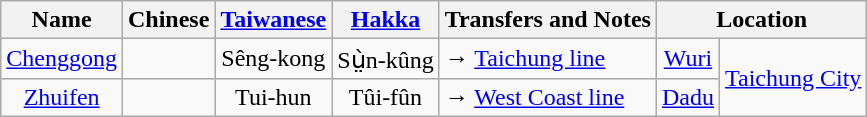<table class=wikitable style="text-align:center">
<tr>
<th>Name</th>
<th>Chinese</th>
<th><a href='#'>Taiwanese</a></th>
<th><a href='#'>Hakka</a></th>
<th>Transfers and Notes</th>
<th colspan=2>Location</th>
</tr>
<tr>
<td><a href='#'>Chenggong</a></td>
<td></td>
<td>Sêng-kong</td>
<td>Sṳ̀n-kûng</td>
<td align=left>→  <a href='#'>Taichung line</a></td>
<td><a href='#'>Wuri</a></td>
<td rowspan=2><a href='#'>Taichung City</a></td>
</tr>
<tr>
<td><a href='#'>Zhuifen</a></td>
<td></td>
<td>Tui-hun</td>
<td>Tûi-fûn</td>
<td align=left>→  <a href='#'>West Coast line</a></td>
<td><a href='#'>Dadu</a></td>
</tr>
</table>
